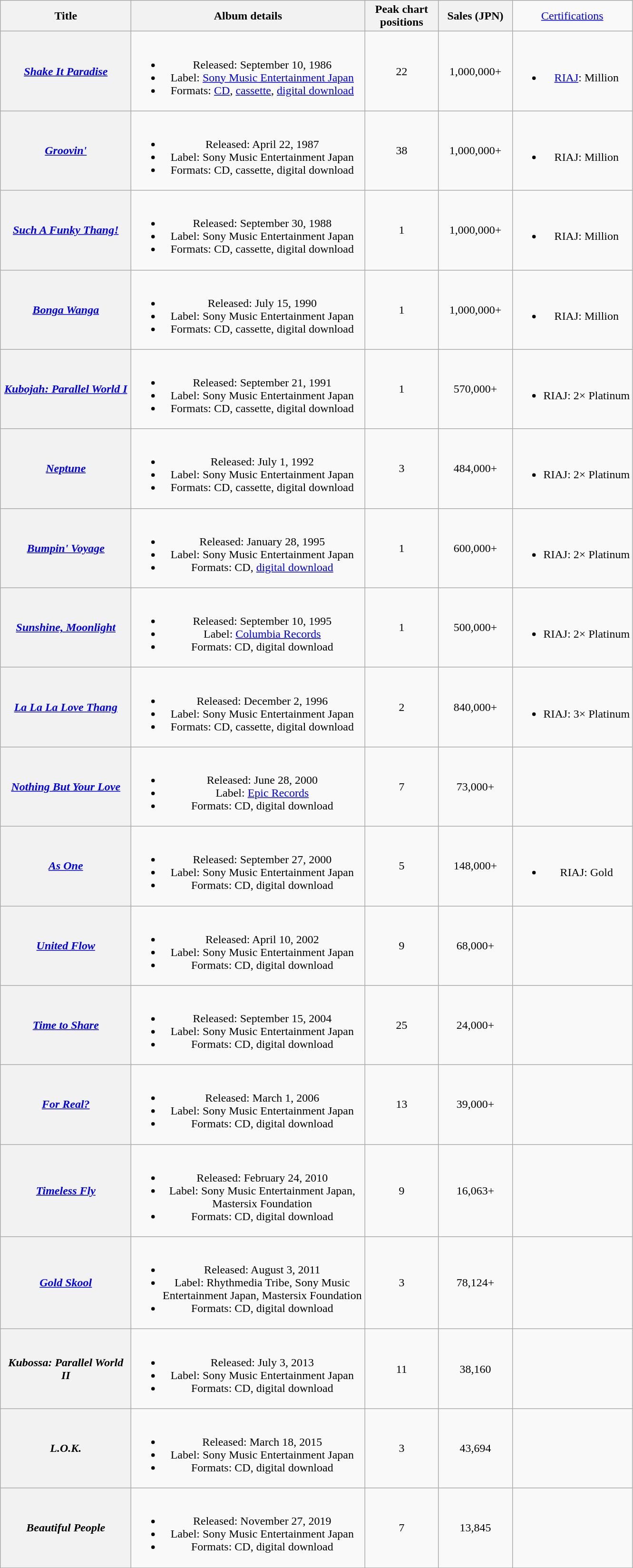<table class="wikitable plainrowheaders" style="text-align:center;" border="1">
<tr>
<th scope="col" style="width:11em;">Title</th>
<th scope="col" style="width:20em;">Album details</th>
<th scope="col" style="width:6em;">Peak chart <br>positions<br></th>
<th scope="col" style="width:6em;">Sales (JPN)</th>
<td><a href='#'>Certifications</a></td>
</tr>
<tr>
<th scope="row"><em><a href='#'>Shake It Paradise</a></em></th>
<td><br><ul><li>Released: September 10, 1986</li><li>Label: <a href='#'>Sony Music Entertainment Japan</a></li><li>Formats: <a href='#'>CD</a>, <a href='#'>cassette</a>, <a href='#'>digital download</a></li></ul></td>
<td>22</td>
<td>1,000,000+ </td>
<td><br><ul><li><a href='#'>RIAJ</a>: Million</li></ul></td>
</tr>
<tr>
<th scope="row"><em><a href='#'>Groovin'</a></em></th>
<td><br><ul><li>Released: April 22, 1987</li><li>Label: Sony Music Entertainment Japan</li><li>Formats: CD, cassette, digital download</li></ul></td>
<td>38</td>
<td>1,000,000+ </td>
<td><br><ul><li>RIAJ: Million</li></ul></td>
</tr>
<tr>
<th scope="row"><em><a href='#'>Such A Funky Thang!</a></em></th>
<td><br><ul><li>Released: September 30, 1988</li><li>Label: Sony Music Entertainment Japan</li><li>Formats: CD, cassette, digital download</li></ul></td>
<td>1</td>
<td>1,000,000+ </td>
<td><br><ul><li>RIAJ: Million</li></ul></td>
</tr>
<tr>
<th scope="row"><em><a href='#'>Bonga Wanga</a></em></th>
<td><br><ul><li>Released: July 15, 1990</li><li>Label: Sony Music Entertainment Japan</li><li>Formats: CD, cassette, digital download</li></ul></td>
<td>1</td>
<td>1,000,000+ </td>
<td><br><ul><li>RIAJ: Million</li></ul></td>
</tr>
<tr>
<th scope="row"><em><a href='#'>Kubojah: Parallel World I</a></em></th>
<td><br><ul><li>Released: September 21, 1991</li><li>Label: Sony Music Entertainment Japan</li><li>Formats: CD, cassette, digital download</li></ul></td>
<td>1</td>
<td>570,000+</td>
<td><br><ul><li>RIAJ: 2× Platinum</li></ul></td>
</tr>
<tr>
<th scope="row"><em><a href='#'>Neptune</a></em></th>
<td><br><ul><li>Released: July 1, 1992</li><li>Label: Sony Music Entertainment Japan</li><li>Formats: CD, cassette, digital download</li></ul></td>
<td>3</td>
<td>484,000+</td>
<td><br><ul><li>RIAJ: 2× Platinum</li></ul></td>
</tr>
<tr>
<th scope="row"><em><a href='#'>Bumpin' Voyage</a></em></th>
<td><br><ul><li>Released: January 28, 1995</li><li>Label: Sony Music Entertainment Japan</li><li>Formats: CD, <a href='#'>digital download</a></li></ul></td>
<td>1</td>
<td>600,000+</td>
<td><br><ul><li>RIAJ: 2× Platinum</li></ul></td>
</tr>
<tr>
<th scope="row"><em><a href='#'>Sunshine, Moonlight</a></em></th>
<td><br><ul><li>Released: September 10, 1995</li><li>Label: <a href='#'>Columbia Records</a></li><li>Formats: CD, digital download</li></ul></td>
<td>1</td>
<td>500,000+</td>
<td><br><ul><li>RIAJ: 2× Platinum</li></ul></td>
</tr>
<tr>
<th scope="row"><em><a href='#'>La La La Love Thang</a></em></th>
<td><br><ul><li>Released: December 2, 1996</li><li>Label: Sony Music Entertainment Japan</li><li>Formats: CD, cassette, digital download</li></ul></td>
<td>2</td>
<td>840,000+</td>
<td><br><ul><li>RIAJ: 3× Platinum</li></ul></td>
</tr>
<tr>
<th scope="row"><em><a href='#'>Nothing But Your Love</a></em></th>
<td><br><ul><li>Released: June 28, 2000</li><li>Label: <a href='#'>Epic Records</a></li><li>Formats: CD, digital download</li></ul></td>
<td>7</td>
<td>73,000+</td>
<td></td>
</tr>
<tr>
<th scope="row"><em><a href='#'>As One</a></em></th>
<td><br><ul><li>Released: September 27, 2000</li><li>Label: Sony Music Entertainment Japan</li><li>Formats: CD, digital download</li></ul></td>
<td>5</td>
<td>148,000+</td>
<td><br><ul><li>RIAJ: Gold</li></ul></td>
</tr>
<tr>
<th scope="row"><em><a href='#'>United Flow</a></em></th>
<td><br><ul><li>Released: April 10, 2002</li><li>Label: Sony Music Entertainment Japan</li><li>Formats: CD, digital download</li></ul></td>
<td>9</td>
<td>68,000+</td>
<td></td>
</tr>
<tr>
<th scope="row"><em><a href='#'>Time to Share</a></em></th>
<td><br><ul><li>Released: September 15, 2004</li><li>Label: Sony Music Entertainment Japan</li><li>Formats: CD, digital download</li></ul></td>
<td>25</td>
<td>24,000+</td>
<td></td>
</tr>
<tr>
<th scope="row"><em><a href='#'>For Real?</a></em></th>
<td><br><ul><li>Released: March 1, 2006</li><li>Label: Sony Music Entertainment Japan</li><li>Formats: CD, digital download</li></ul></td>
<td>13</td>
<td>39,000+</td>
<td></td>
</tr>
<tr>
<th scope="row"><em><a href='#'>Timeless Fly</a></em></th>
<td><br><ul><li>Released: February 24, 2010</li><li>Label: Sony Music Entertainment Japan, Mastersix Foundation</li><li>Formats: CD, digital download</li></ul></td>
<td>9</td>
<td>16,063+</td>
<td></td>
</tr>
<tr>
<th scope="row"><em><a href='#'>Gold Skool</a></em></th>
<td><br><ul><li>Released: August 3, 2011</li><li>Label: Rhythmedia Tribe, Sony Music Entertainment Japan, Mastersix Foundation</li><li>Formats: CD, digital download</li></ul></td>
<td>3</td>
<td>78,124+</td>
<td></td>
</tr>
<tr>
<th scope="row"><em>Kubossa: Parallel World II</em></th>
<td><br><ul><li>Released: July 3, 2013</li><li>Label: Sony Music Entertainment Japan</li><li>Formats: CD, digital download</li></ul></td>
<td>11</td>
<td>38,160</td>
<td></td>
</tr>
<tr>
<th scope="row"><em>L.O.K.</em></th>
<td><br><ul><li>Released: March 18, 2015</li><li>Label: Sony Music Entertainment Japan</li><li>Formats: CD, digital download</li></ul></td>
<td>3</td>
<td>43,694</td>
<td></td>
</tr>
<tr>
<th scope="row"><em>Beautiful People</em></th>
<td><br><ul><li>Released: November 27, 2019</li><li>Label: Sony Music Entertainment Japan</li><li>Formats: CD, digital download</li></ul></td>
<td>7</td>
<td>13,845</td>
<td></td>
</tr>
</table>
